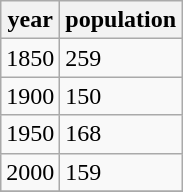<table class="wikitable">
<tr>
<th>year</th>
<th>population</th>
</tr>
<tr>
<td>1850</td>
<td>259</td>
</tr>
<tr>
<td>1900</td>
<td>150</td>
</tr>
<tr>
<td>1950</td>
<td>168</td>
</tr>
<tr>
<td>2000</td>
<td>159</td>
</tr>
<tr>
</tr>
</table>
